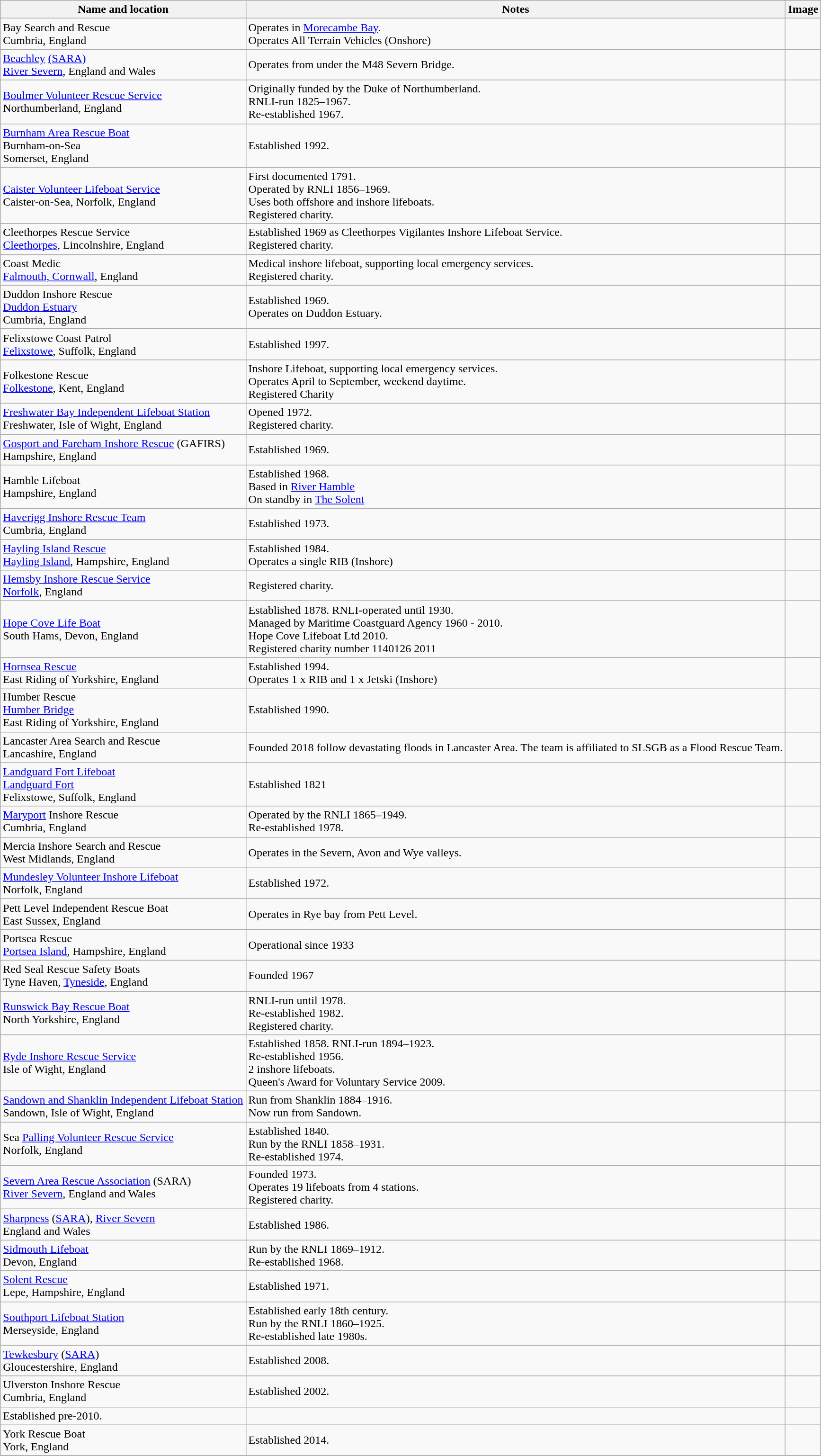<table class="wikitable">
<tr>
<th>Name and location</th>
<th>Notes</th>
<th>Image</th>
</tr>
<tr>
<td>Bay Search and Rescue<br>Cumbria, England</td>
<td>Operates in <a href='#'>Morecambe Bay</a>. <br>Operates All Terrain Vehicles (Onshore)</td>
<td></td>
</tr>
<tr>
<td><a href='#'>Beachley</a> <a href='#'>(SARA)</a> <br><a href='#'>River Severn</a>, England and Wales</td>
<td>Operates from under the M48 Severn Bridge.</td>
<td></td>
</tr>
<tr>
<td><a href='#'>Boulmer Volunteer Rescue Service</a><br>Northumberland, England</td>
<td>Originally funded by the Duke of Northumberland.<br>RNLI-run 1825–1967.<br>Re-established 1967.</td>
<td></td>
</tr>
<tr>
<td><a href='#'>Burnham Area Rescue Boat</a><br>Burnham-on-Sea<br>Somerset, England</td>
<td>Established 1992.</td>
<td></td>
</tr>
<tr>
<td><a href='#'>Caister Volunteer Lifeboat Service</a><br>Caister-on-Sea, Norfolk, England</td>
<td>First documented 1791.<br>Operated by RNLI 1856–1969.<br>Uses both offshore and inshore lifeboats.<br>Registered charity.</td>
<td></td>
</tr>
<tr>
<td>Cleethorpes Rescue Service<br><a href='#'>Cleethorpes</a>, Lincolnshire, England</td>
<td>Established 1969 as Cleethorpes Vigilantes Inshore Lifeboat Service.<br>Registered charity.</td>
<td></td>
</tr>
<tr>
<td>Coast Medic<br><a href='#'>Falmouth, Cornwall</a>, England</td>
<td>Medical inshore lifeboat, supporting local emergency services.<br>Registered charity.</td>
<td></td>
</tr>
<tr>
<td>Duddon Inshore Rescue<br><a href='#'>Duddon Estuary</a><br>Cumbria, England</td>
<td>Established 1969.<br>Operates on Duddon Estuary.</td>
<td></td>
</tr>
<tr>
<td>Felixstowe Coast Patrol<br><a href='#'>Felixstowe</a>, Suffolk, England</td>
<td>Established 1997.</td>
<td></td>
</tr>
<tr>
<td>Folkestone Rescue<br><a href='#'>Folkestone</a>, Kent, England</td>
<td>Inshore Lifeboat, supporting local emergency services.<br>Operates April to September, weekend daytime.<br>Registered Charity</td>
<td></td>
</tr>
<tr>
<td><a href='#'>Freshwater Bay Independent Lifeboat Station</a><br>Freshwater, Isle of Wight, England</td>
<td>Opened 1972.<br>Registered charity.</td>
<td></td>
</tr>
<tr>
<td><a href='#'>Gosport and Fareham Inshore Rescue</a> (GAFIRS)<br>Hampshire, England</td>
<td>Established 1969.</td>
<td></td>
</tr>
<tr>
<td>Hamble Lifeboat<br>Hampshire, England</td>
<td>Established 1968.<br>Based in <a href='#'>River Hamble</a><br>On standby in <a href='#'>The Solent</a></td>
<td></td>
</tr>
<tr>
<td><a href='#'>Haverigg Inshore Rescue Team</a><br>Cumbria, England</td>
<td>Established 1973.</td>
<td></td>
</tr>
<tr>
<td><a href='#'>Hayling Island Rescue</a><br><a href='#'>Hayling Island</a>, Hampshire, England</td>
<td>Established 1984. <br>Operates a single RIB (Inshore)</td>
<td></td>
</tr>
<tr>
<td><a href='#'>Hemsby Inshore Rescue Service</a><br><a href='#'>Norfolk</a>, England</td>
<td>Registered charity.</td>
<td></td>
</tr>
<tr>
<td><a href='#'>Hope Cove Life Boat</a><br>South Hams, Devon, England</td>
<td>Established 1878. RNLI-operated until 1930.<br> Managed by Maritime Coastguard Agency 1960 - 2010.<br> Hope Cove Lifeboat Ltd 2010. <br> Registered charity number 1140126 2011</td>
<td></td>
</tr>
<tr>
<td><a href='#'>Hornsea Rescue</a><br>East Riding of Yorkshire, England</td>
<td>Established 1994. <br>Operates 1 x RIB and 1 x Jetski (Inshore)</td>
<td></td>
</tr>
<tr>
<td>Humber Rescue<br><a href='#'>Humber Bridge</a><br>East Riding of Yorkshire, England</td>
<td>Established 1990.</td>
<td></td>
</tr>
<tr>
<td>Lancaster Area Search and Rescue<br>Lancashire, England</td>
<td>Founded 2018 follow devastating floods in Lancaster Area. The team is affiliated to SLSGB as a Flood Rescue Team.</td>
<td></td>
</tr>
<tr>
<td><a href='#'>Landguard Fort Lifeboat</a><br><a href='#'>Landguard Fort</a><br>Felixstowe, Suffolk, England</td>
<td>Established 1821</td>
<td></td>
</tr>
<tr>
<td><a href='#'>Maryport</a> Inshore Rescue<br>Cumbria, England</td>
<td>Operated by the RNLI 1865–1949.<br>Re-established 1978.</td>
<td></td>
</tr>
<tr>
<td>Mercia Inshore Search and Rescue<br>West Midlands, England</td>
<td>Operates in the Severn, Avon and Wye valleys.</td>
<td></td>
</tr>
<tr>
<td><a href='#'>Mundesley Volunteer Inshore Lifeboat</a><br>Norfolk, England</td>
<td>Established 1972.</td>
<td></td>
</tr>
<tr>
<td>Pett Level Independent Rescue Boat<br>East Sussex, England</td>
<td>Operates in Rye bay from Pett Level.</td>
<td></td>
</tr>
<tr>
<td>Portsea Rescue<br><a href='#'>Portsea Island</a>, Hampshire, England</td>
<td>Operational since 1933</td>
<td></td>
</tr>
<tr>
<td>Red Seal Rescue Safety Boats<br>Tyne Haven, <a href='#'>Tyneside</a>, England</td>
<td>Founded 1967</td>
<td></td>
</tr>
<tr>
<td><a href='#'>Runswick Bay Rescue Boat</a><br>North Yorkshire, England</td>
<td>RNLI-run until 1978.<br>Re-established 1982.<br>Registered charity.</td>
<td></td>
</tr>
<tr>
<td><a href='#'>Ryde Inshore Rescue Service</a><br>Isle of Wight, England</td>
<td>Established 1858. RNLI-run 1894–1923.<br>Re-established 1956.<br>2 inshore lifeboats.<br>Queen's Award for Voluntary Service 2009.</td>
<td></td>
</tr>
<tr>
<td><a href='#'>Sandown and Shanklin Independent Lifeboat Station</a><br>Sandown, Isle of Wight, England</td>
<td>Run from Shanklin 1884–1916.<br>Now run from Sandown.</td>
<td></td>
</tr>
<tr>
<td>Sea <a href='#'>Palling Volunteer Rescue Service</a><br>Norfolk, England</td>
<td>Established 1840.<br>Run by the RNLI 1858–1931.<br>Re-established 1974.</td>
<td></td>
</tr>
<tr>
<td><a href='#'>Severn Area Rescue Association</a> (SARA)<br><a href='#'>River Severn</a>, England and Wales</td>
<td>Founded 1973.<br>Operates 19 lifeboats from 4 stations.<br>Registered charity.</td>
<td></td>
</tr>
<tr>
<td><a href='#'>Sharpness</a> (<a href='#'>SARA</a>), <a href='#'>River Severn</a><br>England and Wales</td>
<td>Established 1986.</td>
<td></td>
</tr>
<tr>
<td><a href='#'>Sidmouth Lifeboat</a><br>Devon, England</td>
<td>Run by the RNLI 1869–1912.<br>Re-established 1968.</td>
<td></td>
</tr>
<tr>
<td><a href='#'>Solent Rescue</a><br>Lepe, Hampshire, England</td>
<td>Established 1971.<br></td>
<td></td>
</tr>
<tr>
<td><a href='#'>Southport Lifeboat Station</a><br>Merseyside, England</td>
<td>Established early 18th century.<br>Run by the RNLI 1860–1925.<br>Re-established late 1980s.</td>
<td></td>
</tr>
<tr>
<td><a href='#'>Tewkesbury</a> (<a href='#'>SARA</a>)<br>Gloucestershire, England</td>
<td>Established 2008.</td>
<td></td>
</tr>
<tr>
<td>Ulverston Inshore Rescue<br>Cumbria, England</td>
<td>Established 2002.</td>
<td></td>
</tr>
<tr>
<td>Established pre-2010.</td>
<td></td>
</tr>
<tr>
<td>York Rescue Boat <br>York, England</td>
<td>Established 2014.</td>
<td></td>
</tr>
<tr>
</tr>
</table>
